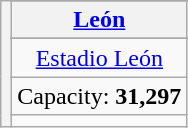<table class="wikitable" style="text-align:center";margin: 1em auto;">
<tr>
<th rowspan="6"></th>
</tr>
<tr>
<th><a href='#'>León</a></th>
</tr>
<tr>
</tr>
<tr>
<td><a href='#'>Estadio León</a></td>
</tr>
<tr>
<td>Capacity: <strong>31,297</strong></td>
</tr>
<tr>
<td></td>
</tr>
</table>
